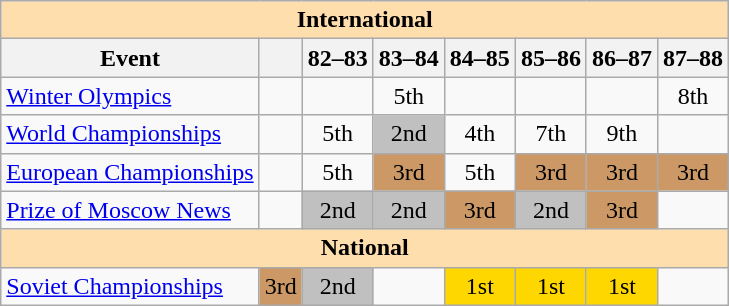<table class="wikitable" style="text-align:center">
<tr>
<th style="background-color: #ffdead; " colspan=8 align=center>International</th>
</tr>
<tr>
<th>Event</th>
<th></th>
<th>82–83</th>
<th>83–84</th>
<th>84–85</th>
<th>85–86</th>
<th>86–87</th>
<th>87–88</th>
</tr>
<tr>
<td align=left><a href='#'>Winter Olympics</a></td>
<td></td>
<td></td>
<td>5th</td>
<td></td>
<td></td>
<td></td>
<td>8th</td>
</tr>
<tr>
<td align=left><a href='#'>World Championships</a></td>
<td></td>
<td>5th</td>
<td bgcolor=silver>2nd</td>
<td>4th</td>
<td>7th</td>
<td>9th</td>
<td></td>
</tr>
<tr>
<td align=left><a href='#'>European Championships</a></td>
<td></td>
<td>5th</td>
<td bgcolor=cc9966>3rd</td>
<td>5th</td>
<td bgcolor=cc9966>3rd</td>
<td bgcolor=cc9966>3rd</td>
<td bgcolor=cc9966>3rd</td>
</tr>
<tr>
<td align=left><a href='#'>Prize of Moscow News</a></td>
<td></td>
<td bgcolor=silver>2nd</td>
<td bgcolor=silver>2nd</td>
<td bgcolor=cc9966>3rd</td>
<td bgcolor=silver>2nd</td>
<td bgcolor=cc9966>3rd</td>
<td></td>
</tr>
<tr>
<th style="background-color: #ffdead; " colspan=8 align=center>National</th>
</tr>
<tr>
<td align=left><a href='#'>Soviet Championships</a></td>
<td bgcolor=cc9966>3rd</td>
<td bgcolor=silver>2nd</td>
<td></td>
<td bgcolor=gold>1st</td>
<td bgcolor=gold>1st</td>
<td bgcolor=gold>1st</td>
<td></td>
</tr>
</table>
